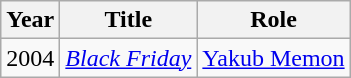<table class="wikitable">
<tr>
<th>Year</th>
<th>Title</th>
<th>Role</th>
</tr>
<tr>
<td>2004</td>
<td><a href='#'><em>Black Friday</em></a></td>
<td><a href='#'>Yakub Memon</a></td>
</tr>
</table>
